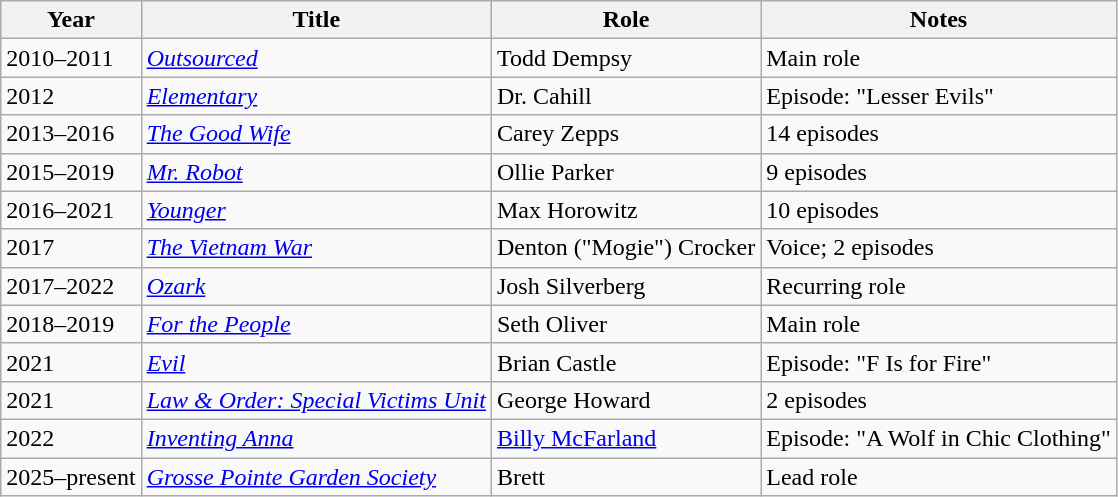<table class="wikitable sortable">
<tr>
<th>Year</th>
<th>Title</th>
<th>Role</th>
<th class="unsortable">Notes</th>
</tr>
<tr>
<td>2010–2011</td>
<td><em><a href='#'>Outsourced</a></em></td>
<td>Todd Dempsy</td>
<td>Main role</td>
</tr>
<tr>
<td>2012</td>
<td><em><a href='#'>Elementary</a></em></td>
<td>Dr. Cahill</td>
<td>Episode: "Lesser Evils"</td>
</tr>
<tr>
<td>2013–2016</td>
<td><em><a href='#'>The Good Wife</a></em></td>
<td>Carey Zepps</td>
<td>14 episodes</td>
</tr>
<tr>
<td>2015–2019</td>
<td><em><a href='#'>Mr. Robot</a></em></td>
<td>Ollie Parker</td>
<td>9 episodes</td>
</tr>
<tr>
<td>2016–2021</td>
<td><em><a href='#'>Younger</a></em></td>
<td>Max Horowitz</td>
<td>10 episodes</td>
</tr>
<tr>
<td>2017</td>
<td><em><a href='#'>The Vietnam War</a></em></td>
<td>Denton ("Mogie") Crocker</td>
<td>Voice; 2 episodes</td>
</tr>
<tr>
<td>2017–2022</td>
<td><em><a href='#'>Ozark</a></em></td>
<td>Josh Silverberg</td>
<td>Recurring role</td>
</tr>
<tr>
<td>2018–2019</td>
<td><em><a href='#'>For the People</a></em></td>
<td>Seth Oliver</td>
<td>Main role</td>
</tr>
<tr>
<td>2021</td>
<td><em><a href='#'>Evil</a></em></td>
<td>Brian Castle</td>
<td>Episode: "F Is for Fire"</td>
</tr>
<tr>
<td>2021</td>
<td><em><a href='#'>Law & Order: Special Victims Unit</a></em></td>
<td>George Howard</td>
<td>2 episodes</td>
</tr>
<tr>
<td>2022</td>
<td><em><a href='#'>Inventing Anna</a></em></td>
<td><a href='#'>Billy McFarland</a></td>
<td>Episode: "A Wolf in Chic Clothing"</td>
</tr>
<tr>
<td>2025–present</td>
<td><em><a href='#'>Grosse Pointe Garden Society</a></em></td>
<td>Brett</td>
<td>Lead role</td>
</tr>
</table>
